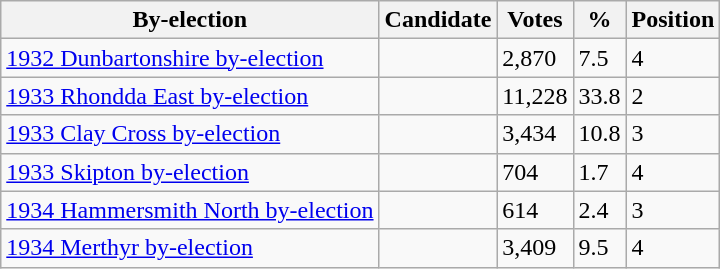<table class="wikitable sortable">
<tr>
<th>By-election</th>
<th>Candidate</th>
<th>Votes</th>
<th>%</th>
<th>Position</th>
</tr>
<tr>
<td><a href='#'>1932 Dunbartonshire by-election</a></td>
<td></td>
<td>2,870</td>
<td>7.5</td>
<td>4</td>
</tr>
<tr>
<td><a href='#'>1933 Rhondda East by-election</a></td>
<td></td>
<td>11,228</td>
<td>33.8</td>
<td>2</td>
</tr>
<tr>
<td><a href='#'>1933 Clay Cross by-election</a></td>
<td></td>
<td>3,434</td>
<td>10.8</td>
<td>3</td>
</tr>
<tr>
<td><a href='#'>1933 Skipton by-election</a></td>
<td></td>
<td>704</td>
<td>1.7</td>
<td>4</td>
</tr>
<tr>
<td><a href='#'>1934 Hammersmith North by-election</a></td>
<td></td>
<td>614</td>
<td>2.4</td>
<td>3</td>
</tr>
<tr>
<td><a href='#'>1934 Merthyr by-election</a></td>
<td></td>
<td>3,409</td>
<td>9.5</td>
<td>4</td>
</tr>
</table>
